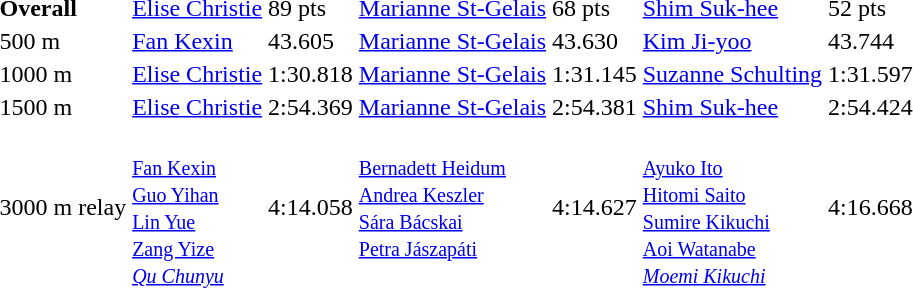<table>
<tr>
<td><strong>Overall</strong></td>
<td><a href='#'>Elise Christie</a><br></td>
<td>89 pts</td>
<td><a href='#'>Marianne St-Gelais</a><br></td>
<td>68 pts</td>
<td><a href='#'>Shim Suk-hee</a><br></td>
<td>52 pts</td>
</tr>
<tr>
<td>500 m</td>
<td><a href='#'>Fan Kexin</a><br></td>
<td>43.605</td>
<td><a href='#'>Marianne St-Gelais</a><br></td>
<td>43.630</td>
<td><a href='#'>Kim Ji-yoo</a><br></td>
<td>43.744</td>
</tr>
<tr>
<td>1000 m</td>
<td><a href='#'>Elise Christie</a><br></td>
<td>1:30.818</td>
<td><a href='#'>Marianne St-Gelais</a><br></td>
<td>1:31.145</td>
<td><a href='#'>Suzanne Schulting</a><br></td>
<td>1:31.597</td>
</tr>
<tr>
<td>1500 m</td>
<td><a href='#'>Elise Christie</a><br></td>
<td>2:54.369</td>
<td><a href='#'>Marianne St-Gelais</a><br></td>
<td>2:54.381</td>
<td><a href='#'>Shim Suk-hee</a><br></td>
<td>2:54.424</td>
</tr>
<tr>
<td>3000 m relay</td>
<td><br><small><a href='#'>Fan Kexin</a><br><a href='#'>Guo Yihan</a><br><a href='#'>Lin Yue</a><br><a href='#'>Zang Yize</a><br><em><a href='#'>Qu Chunyu</a></em></small></td>
<td>4:14.058</td>
<td valign=top><br><small><a href='#'>Bernadett Heidum</a><br><a href='#'>Andrea Keszler</a><br><a href='#'>Sára Bácskai</a><br><a href='#'>Petra Jászapáti</a></small></td>
<td>4:14.627</td>
<td><br><small><a href='#'>Ayuko Ito</a><br><a href='#'>Hitomi Saito</a><br><a href='#'>Sumire Kikuchi</a><br><a href='#'>Aoi Watanabe</a><br><em><a href='#'>Moemi Kikuchi</a></em></small></td>
<td>4:16.668</td>
</tr>
</table>
